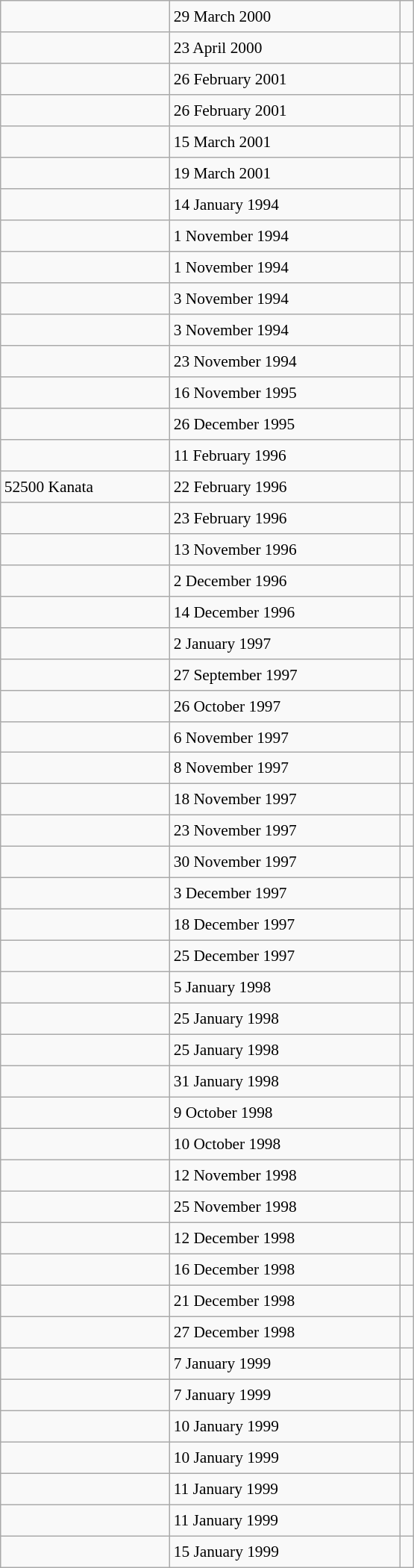<table class="wikitable" style="font-size: 89%; float: left; width: 26em; margin-right: 1em; height: 1400px">
<tr>
<td></td>
<td>29 March 2000</td>
<td></td>
</tr>
<tr>
<td></td>
<td>23 April 2000</td>
<td></td>
</tr>
<tr>
<td></td>
<td>26 February 2001</td>
<td></td>
</tr>
<tr>
<td></td>
<td>26 February 2001</td>
<td></td>
</tr>
<tr>
<td></td>
<td>15 March 2001</td>
<td></td>
</tr>
<tr>
<td></td>
<td>19 March 2001</td>
<td></td>
</tr>
<tr>
<td></td>
<td>14 January 1994</td>
<td></td>
</tr>
<tr>
<td></td>
<td>1 November 1994</td>
<td></td>
</tr>
<tr>
<td></td>
<td>1 November 1994</td>
<td></td>
</tr>
<tr>
<td></td>
<td>3 November 1994</td>
<td></td>
</tr>
<tr>
<td></td>
<td>3 November 1994</td>
<td></td>
</tr>
<tr>
<td></td>
<td>23 November 1994</td>
<td></td>
</tr>
<tr>
<td></td>
<td>16 November 1995</td>
<td></td>
</tr>
<tr>
<td></td>
<td>26 December 1995</td>
<td></td>
</tr>
<tr>
<td></td>
<td>11 February 1996</td>
<td></td>
</tr>
<tr>
<td>52500 Kanata</td>
<td>22 February 1996</td>
<td></td>
</tr>
<tr>
<td></td>
<td>23 February 1996</td>
<td></td>
</tr>
<tr>
<td></td>
<td>13 November 1996</td>
<td></td>
</tr>
<tr>
<td></td>
<td>2 December 1996</td>
<td></td>
</tr>
<tr>
<td></td>
<td>14 December 1996</td>
<td></td>
</tr>
<tr>
<td></td>
<td>2 January 1997</td>
<td></td>
</tr>
<tr>
<td></td>
<td>27 September 1997</td>
<td></td>
</tr>
<tr>
<td></td>
<td>26 October 1997</td>
<td></td>
</tr>
<tr>
<td></td>
<td>6 November 1997</td>
<td></td>
</tr>
<tr>
<td></td>
<td>8 November 1997</td>
<td></td>
</tr>
<tr>
<td></td>
<td>18 November 1997</td>
<td></td>
</tr>
<tr>
<td></td>
<td>23 November 1997</td>
<td></td>
</tr>
<tr>
<td></td>
<td>30 November 1997</td>
<td></td>
</tr>
<tr>
<td></td>
<td>3 December 1997</td>
<td></td>
</tr>
<tr>
<td></td>
<td>18 December 1997</td>
<td></td>
</tr>
<tr>
<td></td>
<td>25 December 1997</td>
<td></td>
</tr>
<tr>
<td></td>
<td>5 January 1998</td>
<td></td>
</tr>
<tr>
<td></td>
<td>25 January 1998</td>
<td></td>
</tr>
<tr>
<td></td>
<td>25 January 1998</td>
<td></td>
</tr>
<tr>
<td></td>
<td>31 January 1998</td>
<td></td>
</tr>
<tr>
<td></td>
<td>9 October 1998</td>
<td></td>
</tr>
<tr>
<td></td>
<td>10 October 1998</td>
<td></td>
</tr>
<tr>
<td></td>
<td>12 November 1998</td>
<td></td>
</tr>
<tr>
<td></td>
<td>25 November 1998</td>
<td></td>
</tr>
<tr>
<td></td>
<td>12 December 1998</td>
<td></td>
</tr>
<tr>
<td></td>
<td>16 December 1998</td>
<td></td>
</tr>
<tr>
<td></td>
<td>21 December 1998</td>
<td></td>
</tr>
<tr>
<td></td>
<td>27 December 1998</td>
<td></td>
</tr>
<tr>
<td></td>
<td>7 January 1999</td>
<td></td>
</tr>
<tr>
<td></td>
<td>7 January 1999</td>
<td></td>
</tr>
<tr>
<td></td>
<td>10 January 1999</td>
<td></td>
</tr>
<tr>
<td></td>
<td>10 January 1999</td>
<td></td>
</tr>
<tr>
<td></td>
<td>11 January 1999</td>
<td></td>
</tr>
<tr>
<td></td>
<td>11 January 1999</td>
<td></td>
</tr>
<tr>
<td></td>
<td>15 January 1999</td>
<td></td>
</tr>
</table>
